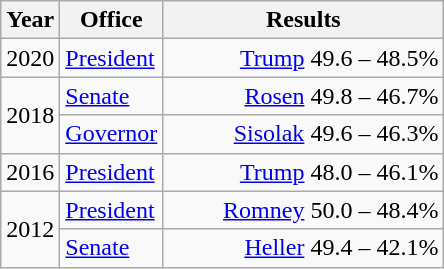<table class=wikitable>
<tr>
<th width="30">Year</th>
<th width="60">Office</th>
<th width="180">Results</th>
</tr>
<tr>
<td>2020</td>
<td><a href='#'>President</a></td>
<td align="right" ><a href='#'>Trump</a> 49.6 – 48.5%</td>
</tr>
<tr>
<td rowspan="2">2018</td>
<td><a href='#'>Senate</a></td>
<td align="right" ><a href='#'>Rosen</a> 49.8 – 46.7%</td>
</tr>
<tr>
<td><a href='#'>Governor</a></td>
<td align="right" ><a href='#'>Sisolak</a> 49.6 – 46.3%</td>
</tr>
<tr>
<td>2016</td>
<td><a href='#'>President</a></td>
<td align="right" ><a href='#'>Trump</a> 48.0 – 46.1%</td>
</tr>
<tr>
<td rowspan="2">2012</td>
<td><a href='#'>President</a></td>
<td align="right" ><a href='#'>Romney</a> 50.0 – 48.4%</td>
</tr>
<tr>
<td><a href='#'>Senate</a></td>
<td align="right" ><a href='#'>Heller</a> 49.4 – 42.1%</td>
</tr>
</table>
